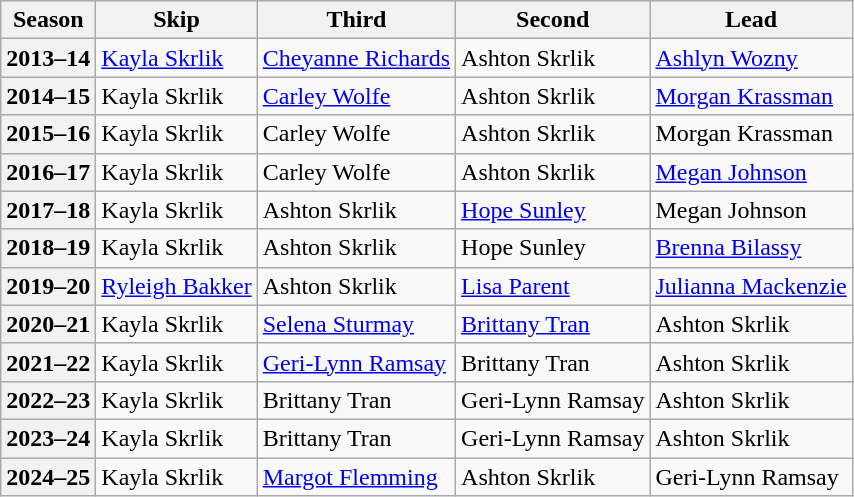<table class="wikitable">
<tr>
<th scope="col">Season</th>
<th scope="col">Skip</th>
<th scope="col">Third</th>
<th scope="col">Second</th>
<th scope="col">Lead</th>
</tr>
<tr>
<th scope="row">2013–14</th>
<td><a href='#'>Kayla Skrlik</a></td>
<td><a href='#'>Cheyanne Richards</a></td>
<td>Ashton Skrlik</td>
<td><a href='#'>Ashlyn Wozny</a></td>
</tr>
<tr>
<th scope="row">2014–15</th>
<td>Kayla Skrlik</td>
<td><a href='#'>Carley Wolfe</a></td>
<td>Ashton Skrlik</td>
<td><a href='#'>Morgan Krassman</a></td>
</tr>
<tr>
<th scope="row">2015–16</th>
<td>Kayla Skrlik</td>
<td>Carley Wolfe</td>
<td>Ashton Skrlik</td>
<td>Morgan Krassman</td>
</tr>
<tr>
<th scope="row">2016–17</th>
<td>Kayla Skrlik</td>
<td>Carley Wolfe</td>
<td>Ashton Skrlik</td>
<td><a href='#'>Megan Johnson</a></td>
</tr>
<tr>
<th scope="row">2017–18</th>
<td>Kayla Skrlik</td>
<td>Ashton Skrlik</td>
<td><a href='#'>Hope Sunley</a></td>
<td>Megan Johnson</td>
</tr>
<tr>
<th scope="row">2018–19</th>
<td>Kayla Skrlik</td>
<td>Ashton Skrlik</td>
<td>Hope Sunley</td>
<td><a href='#'>Brenna Bilassy</a></td>
</tr>
<tr>
<th scope="row">2019–20</th>
<td><a href='#'>Ryleigh Bakker</a></td>
<td>Ashton Skrlik</td>
<td><a href='#'>Lisa Parent</a></td>
<td><a href='#'>Julianna Mackenzie</a></td>
</tr>
<tr>
<th scope="row">2020–21</th>
<td>Kayla Skrlik</td>
<td><a href='#'>Selena Sturmay</a></td>
<td><a href='#'>Brittany Tran</a></td>
<td>Ashton Skrlik</td>
</tr>
<tr>
<th scope="row">2021–22</th>
<td>Kayla Skrlik</td>
<td><a href='#'>Geri-Lynn Ramsay</a></td>
<td>Brittany Tran</td>
<td>Ashton Skrlik</td>
</tr>
<tr>
<th scope="row">2022–23</th>
<td>Kayla Skrlik</td>
<td>Brittany Tran</td>
<td>Geri-Lynn Ramsay</td>
<td>Ashton Skrlik</td>
</tr>
<tr>
<th scope="row">2023–24</th>
<td>Kayla Skrlik</td>
<td>Brittany Tran</td>
<td>Geri-Lynn Ramsay</td>
<td>Ashton Skrlik</td>
</tr>
<tr>
<th scope="row">2024–25</th>
<td>Kayla Skrlik</td>
<td><a href='#'>Margot Flemming</a></td>
<td>Ashton Skrlik</td>
<td>Geri-Lynn Ramsay</td>
</tr>
</table>
